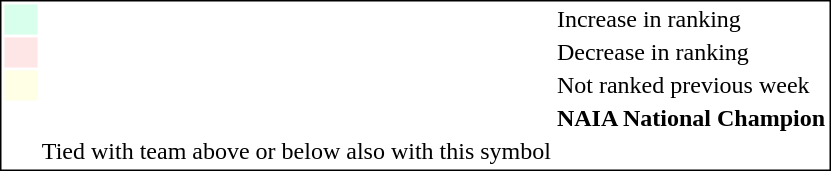<table style="border:1px solid black;"  align=right>
<tr>
<td style="background:#D8FFEB; width:20px;"></td>
<td> </td>
<td>Increase in ranking</td>
</tr>
<tr>
<td style="background:#FFE6E6; width:20px;"></td>
<td> </td>
<td>Decrease in ranking</td>
</tr>
<tr>
<td style="background:#FFFFE6; width:20px;"></td>
<td> </td>
<td>Not ranked previous week</td>
</tr>
<tr>
<td style="width:20px;"></td>
<td> </td>
<td><strong>NAIA National Champion</strong></td>
</tr>
<tr>
<td></td>
<td>Tied with team above or below also with this symbol</td>
</tr>
</table>
